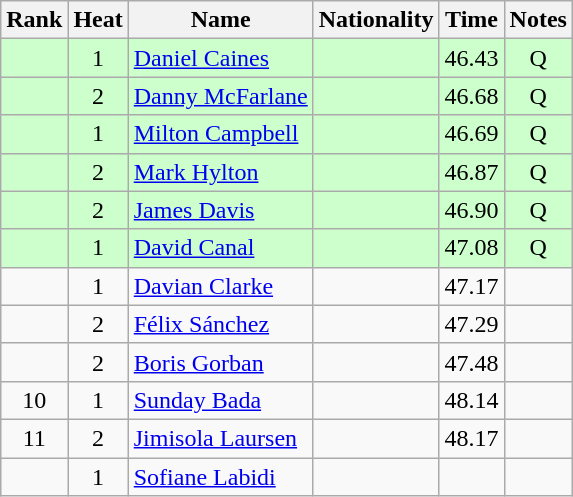<table class="wikitable sortable" style="text-align:center">
<tr>
<th>Rank</th>
<th>Heat</th>
<th>Name</th>
<th>Nationality</th>
<th>Time</th>
<th>Notes</th>
</tr>
<tr bgcolor=ccffcc>
<td></td>
<td>1</td>
<td align="left"><a href='#'>Daniel Caines</a></td>
<td align=left></td>
<td>46.43</td>
<td>Q</td>
</tr>
<tr bgcolor=ccffcc>
<td></td>
<td>2</td>
<td align="left"><a href='#'>Danny McFarlane</a></td>
<td align=left></td>
<td>46.68</td>
<td>Q</td>
</tr>
<tr bgcolor=ccffcc>
<td></td>
<td>1</td>
<td align="left"><a href='#'>Milton Campbell</a></td>
<td align=left></td>
<td>46.69</td>
<td>Q</td>
</tr>
<tr bgcolor=ccffcc>
<td></td>
<td>2</td>
<td align="left"><a href='#'>Mark Hylton</a></td>
<td align=left></td>
<td>46.87</td>
<td>Q</td>
</tr>
<tr bgcolor=ccffcc>
<td></td>
<td>2</td>
<td align="left"><a href='#'>James Davis</a></td>
<td align=left></td>
<td>46.90</td>
<td>Q</td>
</tr>
<tr bgcolor=ccffcc>
<td></td>
<td>1</td>
<td align="left"><a href='#'>David Canal</a></td>
<td align=left></td>
<td>47.08</td>
<td>Q</td>
</tr>
<tr>
<td></td>
<td>1</td>
<td align="left"><a href='#'>Davian Clarke</a></td>
<td align=left></td>
<td>47.17</td>
<td></td>
</tr>
<tr>
<td></td>
<td>2</td>
<td align="left"><a href='#'>Félix Sánchez</a></td>
<td align=left></td>
<td>47.29</td>
<td></td>
</tr>
<tr>
<td></td>
<td>2</td>
<td align="left"><a href='#'>Boris Gorban</a></td>
<td align=left></td>
<td>47.48</td>
<td></td>
</tr>
<tr>
<td>10</td>
<td>1</td>
<td align="left"><a href='#'>Sunday Bada</a></td>
<td align=left></td>
<td>48.14</td>
<td></td>
</tr>
<tr>
<td>11</td>
<td>2</td>
<td align="left"><a href='#'>Jimisola Laursen</a></td>
<td align=left></td>
<td>48.17</td>
<td></td>
</tr>
<tr>
<td></td>
<td>1</td>
<td align="left"><a href='#'>Sofiane Labidi</a></td>
<td align=left></td>
<td></td>
<td></td>
</tr>
</table>
